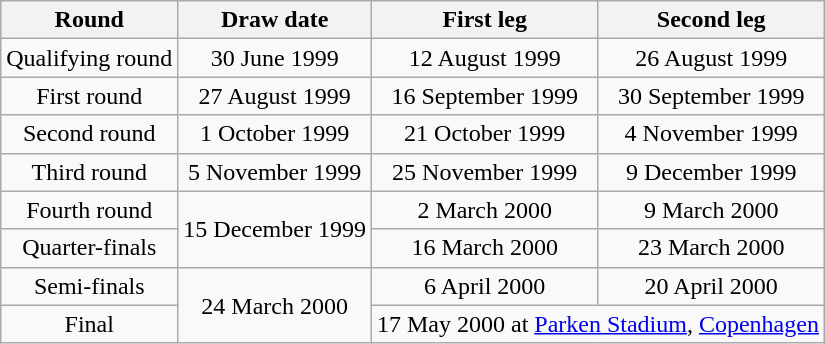<table class="wikitable" style="text-align:center">
<tr>
<th>Round</th>
<th>Draw date</th>
<th>First leg</th>
<th>Second leg</th>
</tr>
<tr>
<td>Qualifying round</td>
<td>30 June 1999</td>
<td>12 August 1999</td>
<td>26 August 1999</td>
</tr>
<tr>
<td>First round</td>
<td>27 August 1999</td>
<td>16 September 1999</td>
<td>30 September 1999</td>
</tr>
<tr>
<td>Second round</td>
<td>1 October 1999</td>
<td>21 October 1999</td>
<td>4 November 1999</td>
</tr>
<tr>
<td>Third round</td>
<td>5 November 1999</td>
<td>25 November 1999</td>
<td>9 December 1999</td>
</tr>
<tr>
<td>Fourth round</td>
<td rowspan="2">15 December 1999</td>
<td>2 March 2000</td>
<td>9 March 2000</td>
</tr>
<tr>
<td>Quarter-finals</td>
<td>16 March 2000</td>
<td>23 March 2000</td>
</tr>
<tr>
<td>Semi-finals</td>
<td rowspan="2">24 March 2000</td>
<td>6 April 2000</td>
<td>20 April 2000</td>
</tr>
<tr>
<td>Final</td>
<td colspan="2">17 May 2000 at <a href='#'>Parken Stadium</a>, <a href='#'>Copenhagen</a></td>
</tr>
</table>
